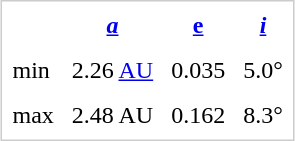<table align="center" style="border:1px solid #CCC; margin-left:15px;" cellpadding="5">
<tr>
<th></th>
<th><em><a href='#'>a</a></em></th>
<th><a href='#'>e</a></th>
<th><em><a href='#'>i</a></em></th>
</tr>
<tr>
<td>min</td>
<td>2.26 <a href='#'>AU</a></td>
<td>0.035</td>
<td>5.0°</td>
</tr>
<tr>
<td>max</td>
<td>2.48 AU</td>
<td>0.162</td>
<td>8.3°</td>
</tr>
</table>
